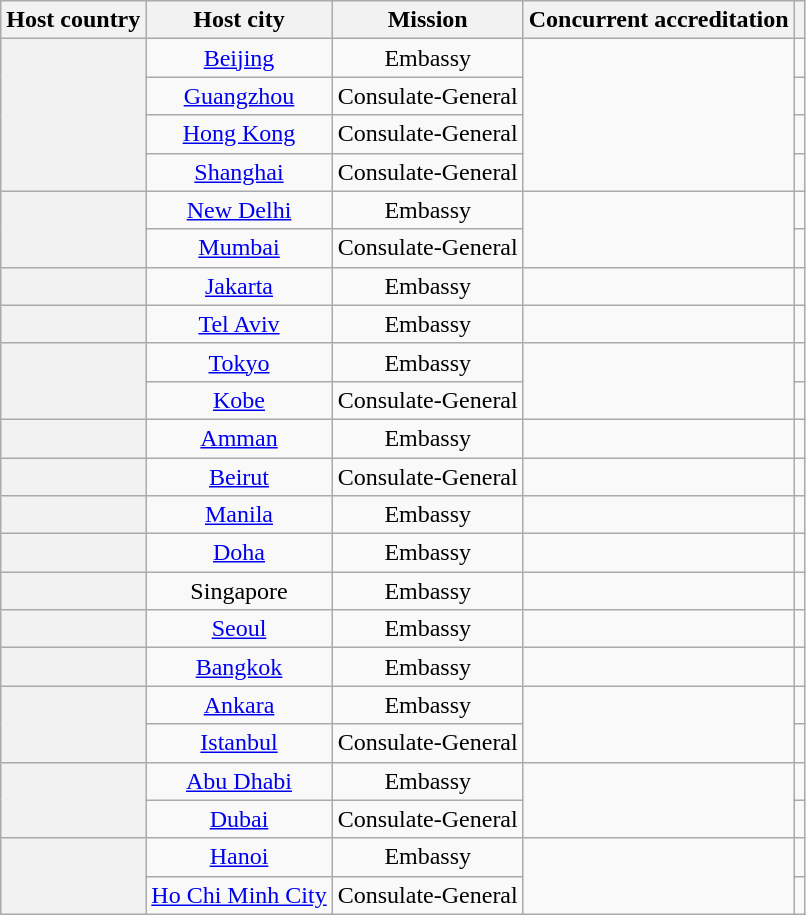<table class="wikitable plainrowheaders" style="text-align:center;">
<tr>
<th scope="col">Host country</th>
<th scope="col">Host city</th>
<th scope="col">Mission</th>
<th scope="col">Concurrent accreditation</th>
<th scope="col"></th>
</tr>
<tr>
<th scope="row" rowspan="4"></th>
<td><a href='#'>Beijing</a></td>
<td>Embassy</td>
<td rowspan="4"></td>
<td></td>
</tr>
<tr>
<td><a href='#'>Guangzhou</a></td>
<td>Consulate-General</td>
<td></td>
</tr>
<tr>
<td><a href='#'>Hong Kong</a></td>
<td>Consulate-General</td>
<td></td>
</tr>
<tr>
<td><a href='#'>Shanghai</a></td>
<td>Consulate-General</td>
<td></td>
</tr>
<tr>
<th scope="row" rowspan="2"></th>
<td><a href='#'>New Delhi</a></td>
<td>Embassy</td>
<td rowspan="2"></td>
<td></td>
</tr>
<tr>
<td><a href='#'>Mumbai</a></td>
<td>Consulate-General</td>
<td></td>
</tr>
<tr>
<th scope="row"></th>
<td><a href='#'>Jakarta</a></td>
<td>Embassy</td>
<td></td>
<td></td>
</tr>
<tr>
<th scope="row"></th>
<td><a href='#'>Tel Aviv</a></td>
<td>Embassy</td>
<td></td>
<td></td>
</tr>
<tr>
<th scope="row" rowspan="2"></th>
<td><a href='#'>Tokyo</a></td>
<td>Embassy</td>
<td rowspan="2"></td>
<td></td>
</tr>
<tr>
<td><a href='#'>Kobe</a></td>
<td>Consulate-General</td>
<td></td>
</tr>
<tr>
<th scope="row"></th>
<td><a href='#'>Amman</a></td>
<td>Embassy</td>
<td></td>
<td></td>
</tr>
<tr>
<th scope="row"></th>
<td><a href='#'>Beirut</a></td>
<td>Consulate-General</td>
<td></td>
<td></td>
</tr>
<tr>
<th scope="row"></th>
<td><a href='#'>Manila</a></td>
<td>Embassy</td>
<td></td>
<td></td>
</tr>
<tr>
<th scope="row"></th>
<td><a href='#'>Doha</a></td>
<td>Embassy</td>
<td></td>
<td></td>
</tr>
<tr>
<th scope="row"></th>
<td>Singapore</td>
<td>Embassy</td>
<td></td>
<td></td>
</tr>
<tr>
<th scope="row"></th>
<td><a href='#'>Seoul</a></td>
<td>Embassy</td>
<td></td>
<td></td>
</tr>
<tr>
<th scope="row"></th>
<td><a href='#'>Bangkok</a></td>
<td>Embassy</td>
<td></td>
<td></td>
</tr>
<tr>
<th scope="row" rowspan="2"></th>
<td><a href='#'>Ankara</a></td>
<td>Embassy</td>
<td rowspan="2"></td>
<td></td>
</tr>
<tr>
<td><a href='#'>Istanbul</a></td>
<td>Consulate-General</td>
<td></td>
</tr>
<tr>
<th scope="row" rowspan="2"></th>
<td><a href='#'>Abu Dhabi</a></td>
<td>Embassy</td>
<td rowspan="2"></td>
<td></td>
</tr>
<tr>
<td><a href='#'>Dubai</a></td>
<td>Consulate-General</td>
<td></td>
</tr>
<tr>
<th scope="row" rowspan="2"></th>
<td><a href='#'>Hanoi</a></td>
<td>Embassy</td>
<td rowspan="2"></td>
<td></td>
</tr>
<tr>
<td><a href='#'>Ho Chi Minh City</a></td>
<td>Consulate-General</td>
<td></td>
</tr>
</table>
